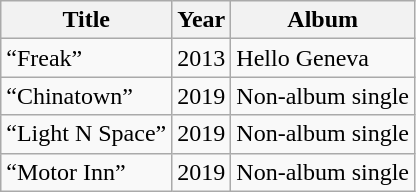<table class="wikitable">
<tr>
<th>Title</th>
<th>Year</th>
<th>Album</th>
</tr>
<tr>
<td>“Freak”</td>
<td>2013</td>
<td>Hello Geneva</td>
</tr>
<tr>
<td>“Chinatown”</td>
<td>2019</td>
<td>Non-album single</td>
</tr>
<tr>
<td>“Light N Space”</td>
<td>2019</td>
<td>Non-album single</td>
</tr>
<tr>
<td>“Motor Inn”</td>
<td>2019</td>
<td>Non-album single</td>
</tr>
</table>
